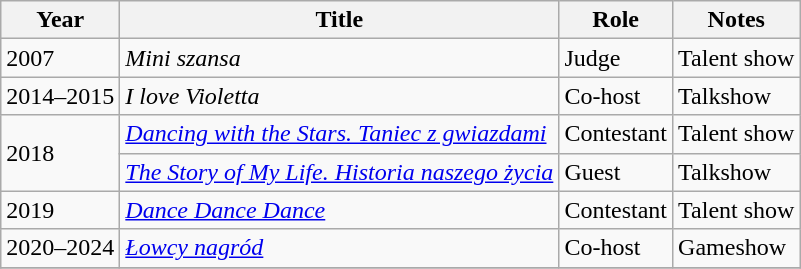<table class="wikitable plainrowheaders sortable">
<tr>
<th scope="col">Year</th>
<th scope="col">Title</th>
<th scope="col">Role</th>
<th scope="col" class="unsortable">Notes</th>
</tr>
<tr>
<td>2007</td>
<td><em>Mini szansa</em></td>
<td>Judge</td>
<td>Talent show</td>
</tr>
<tr>
<td>2014–2015</td>
<td><em>I love Violetta</em></td>
<td>Co-host</td>
<td>Talkshow</td>
</tr>
<tr>
<td rowspan=2>2018</td>
<td><em><a href='#'>Dancing with the Stars. Taniec z gwiazdami</a></em></td>
<td>Contestant</td>
<td>Talent show</td>
</tr>
<tr>
<td><em><a href='#'>The Story of My Life. Historia naszego życia</a></em></td>
<td>Guest</td>
<td>Talkshow</td>
</tr>
<tr>
<td>2019</td>
<td><em><a href='#'>Dance Dance Dance</a></em></td>
<td>Contestant</td>
<td>Talent show</td>
</tr>
<tr>
<td>2020–2024</td>
<td><em><a href='#'>Łowcy nagród</a></em></td>
<td>Co-host</td>
<td>Gameshow</td>
</tr>
<tr>
</tr>
</table>
